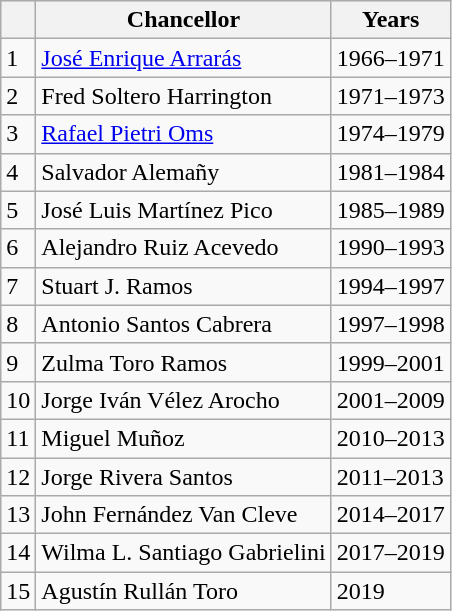<table class="wikitable">
<tr style="background:#eee;">
<th></th>
<th>Chancellor</th>
<th>Years</th>
</tr>
<tr>
<td>1</td>
<td><a href='#'>José Enrique Arrarás</a></td>
<td>1966–1971</td>
</tr>
<tr>
<td>2</td>
<td>Fred Soltero Harrington </td>
<td>1971–1973</td>
</tr>
<tr>
<td>3</td>
<td><a href='#'>Rafael Pietri Oms</a></td>
<td>1974–1979</td>
</tr>
<tr>
<td>4</td>
<td>Salvador Alemañy </td>
<td>1981–1984</td>
</tr>
<tr>
<td>5</td>
<td>José Luis Martínez Pico</td>
<td>1985–1989</td>
</tr>
<tr>
<td>6</td>
<td>Alejandro Ruiz Acevedo</td>
<td>1990–1993</td>
</tr>
<tr>
<td>7</td>
<td>Stuart J. Ramos</td>
<td>1994–1997</td>
</tr>
<tr>
<td>8</td>
<td>Antonio Santos Cabrera</td>
<td>1997–1998</td>
</tr>
<tr>
<td>9</td>
<td>Zulma Toro Ramos</td>
<td>1999–2001</td>
</tr>
<tr>
<td>10</td>
<td>Jorge Iván Vélez Arocho </td>
<td>2001–2009</td>
</tr>
<tr>
<td>11</td>
<td>Miguel Muñoz</td>
<td>2010–2013</td>
</tr>
<tr>
<td>12</td>
<td>Jorge Rivera Santos</td>
<td>2011–2013</td>
</tr>
<tr>
<td>13</td>
<td>John Fernández Van Cleve</td>
<td>2014–2017</td>
</tr>
<tr>
<td>14</td>
<td>Wilma L. Santiago Gabrielini</td>
<td>2017–2019</td>
</tr>
<tr>
<td>15</td>
<td>Agustín Rullán Toro</td>
<td>2019</td>
</tr>
</table>
